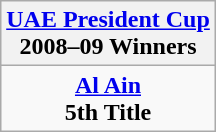<table class="wikitable" style="text-align: center; margin: 0 auto;">
<tr>
<th><a href='#'>UAE President Cup</a><br>2008–09 Winners</th>
</tr>
<tr>
<td><strong><a href='#'>Al Ain</a></strong><br><strong>5th Title</strong></td>
</tr>
</table>
